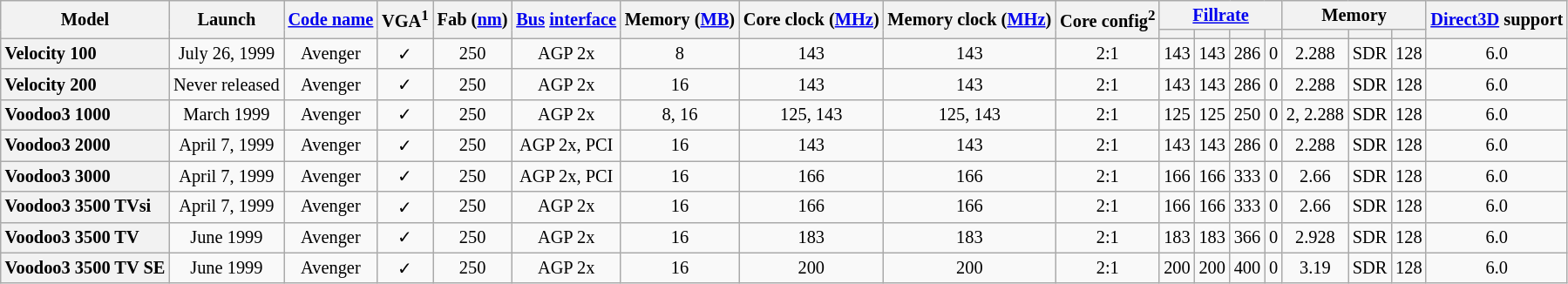<table class="wikitable sortable" style="font-size: 85%; text-align: center">
<tr>
<th rowspan=2>Model</th>
<th rowspan=2>Launch</th>
<th rowspan=2><a href='#'>Code name</a></th>
<th rowspan=2>VGA<sup>1</sup></th>
<th rowspan=2>Fab (<a href='#'>nm</a>)</th>
<th rowspan=2><a href='#'>Bus</a> <a href='#'>interface</a></th>
<th rowspan=2>Memory (<a href='#'>MB</a>)</th>
<th rowspan=2>Core clock (<a href='#'>MHz</a>)</th>
<th rowspan=2>Memory clock (<a href='#'>MHz</a>)</th>
<th rowspan=2>Core config<sup>2</sup></th>
<th colspan=4><a href='#'>Fillrate</a></th>
<th colspan=3>Memory</th>
<th rowspan=2><a href='#'>Direct3D</a> support</th>
</tr>
<tr>
<th></th>
<th></th>
<th></th>
<th></th>
<th></th>
<th></th>
<th></th>
</tr>
<tr>
<th style="text-align:left">Velocity 100</th>
<td>July 26, 1999</td>
<td>Avenger</td>
<td>✓</td>
<td>250</td>
<td>AGP 2x</td>
<td>8</td>
<td>143</td>
<td>143</td>
<td>2:1</td>
<td>143</td>
<td>143</td>
<td>286</td>
<td>0</td>
<td>2.288</td>
<td>SDR</td>
<td>128</td>
<td>6.0</td>
</tr>
<tr>
<th style="text-align:left">Velocity 200</th>
<td>Never released</td>
<td>Avenger</td>
<td>✓</td>
<td>250</td>
<td>AGP 2x</td>
<td>16</td>
<td>143</td>
<td>143</td>
<td>2:1</td>
<td>143</td>
<td>143</td>
<td>286</td>
<td>0</td>
<td>2.288</td>
<td>SDR</td>
<td>128</td>
<td>6.0</td>
</tr>
<tr>
<th style="text-align:left">Voodoo3 1000</th>
<td>March 1999</td>
<td>Avenger</td>
<td>✓</td>
<td>250</td>
<td>AGP 2x</td>
<td>8, 16</td>
<td>125, 143</td>
<td>125, 143</td>
<td>2:1</td>
<td>125</td>
<td>125</td>
<td>250</td>
<td>0</td>
<td>2, 2.288</td>
<td>SDR</td>
<td>128</td>
<td>6.0</td>
</tr>
<tr>
<th style="text-align:left">Voodoo3 2000</th>
<td>April 7, 1999</td>
<td>Avenger</td>
<td>✓</td>
<td>250</td>
<td>AGP 2x, PCI</td>
<td>16</td>
<td>143</td>
<td>143</td>
<td>2:1</td>
<td>143</td>
<td>143</td>
<td>286</td>
<td>0</td>
<td>2.288</td>
<td>SDR</td>
<td>128</td>
<td>6.0</td>
</tr>
<tr>
<th style="text-align:left">Voodoo3 3000</th>
<td>April 7, 1999</td>
<td>Avenger</td>
<td>✓</td>
<td>250</td>
<td>AGP 2x, PCI</td>
<td>16</td>
<td>166</td>
<td>166</td>
<td>2:1</td>
<td>166</td>
<td>166</td>
<td>333</td>
<td>0</td>
<td>2.66</td>
<td>SDR</td>
<td>128</td>
<td>6.0</td>
</tr>
<tr>
<th style="text-align:left">Voodoo3 3500 TVsi</th>
<td>April 7, 1999</td>
<td>Avenger</td>
<td>✓</td>
<td>250</td>
<td>AGP 2x</td>
<td>16</td>
<td>166</td>
<td>166</td>
<td>2:1</td>
<td>166</td>
<td>166</td>
<td>333</td>
<td>0</td>
<td>2.66</td>
<td>SDR</td>
<td>128</td>
<td>6.0</td>
</tr>
<tr>
<th style="text-align:left">Voodoo3 3500 TV</th>
<td>June 1999</td>
<td>Avenger</td>
<td>✓</td>
<td>250</td>
<td>AGP 2x</td>
<td>16</td>
<td>183</td>
<td>183</td>
<td>2:1</td>
<td>183</td>
<td>183</td>
<td>366</td>
<td>0</td>
<td>2.928</td>
<td>SDR</td>
<td>128</td>
<td>6.0</td>
</tr>
<tr>
<th style="text-align:left">Voodoo3 3500 TV SE</th>
<td>June 1999</td>
<td>Avenger</td>
<td>✓</td>
<td>250</td>
<td>AGP 2x</td>
<td>16</td>
<td>200</td>
<td>200</td>
<td>2:1</td>
<td>200</td>
<td>200</td>
<td>400</td>
<td>0</td>
<td>3.19</td>
<td>SDR</td>
<td>128</td>
<td>6.0</td>
</tr>
</table>
